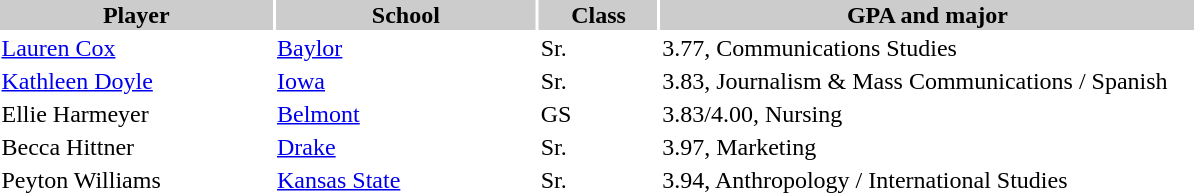<table style="width:800px" "border:'1' 'solid' 'gray' ">
<tr>
<th style="background:#ccc; width:23%;">Player</th>
<th style="background:#ccc; width:22%;">School</th>
<th style="background:#ccc; width:10%;">Class</th>
<th style="background:#ccc; width:45%;">GPA and major</th>
</tr>
<tr>
<td><a href='#'>Lauren Cox</a></td>
<td><a href='#'>Baylor</a></td>
<td>Sr.</td>
<td>3.77, Communications Studies</td>
</tr>
<tr>
<td><a href='#'>Kathleen Doyle</a></td>
<td><a href='#'>Iowa</a></td>
<td>Sr.</td>
<td>3.83, Journalism & Mass Communications / Spanish</td>
</tr>
<tr>
<td>Ellie Harmeyer</td>
<td><a href='#'>Belmont</a></td>
<td>GS</td>
<td>3.83/4.00, Nursing</td>
</tr>
<tr>
<td>Becca Hittner</td>
<td><a href='#'>Drake</a></td>
<td>Sr.</td>
<td>3.97, Marketing</td>
</tr>
<tr>
<td>Peyton Williams</td>
<td><a href='#'>Kansas State</a></td>
<td>Sr.</td>
<td>3.94, Anthropology / International Studies</td>
</tr>
</table>
